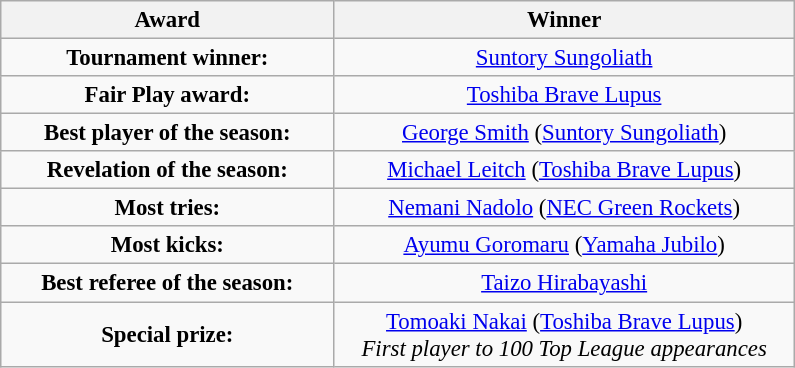<table class="wikitable" style="font-size:95%; text-align:center;">
<tr>
<th style="width:215px;">Award</th>
<th style="width:300px;">Winner</th>
</tr>
<tr>
<td><strong>Tournament winner:</strong></td>
<td><a href='#'>Suntory Sungoliath</a></td>
</tr>
<tr>
<td><strong>Fair Play award:</strong></td>
<td><a href='#'>Toshiba Brave Lupus</a></td>
</tr>
<tr>
<td><strong>Best player of the season:</strong></td>
<td> <a href='#'>George Smith</a> (<a href='#'>Suntory Sungoliath</a>)</td>
</tr>
<tr>
<td><strong>Revelation of the season:</strong></td>
<td> <a href='#'>Michael Leitch</a> (<a href='#'>Toshiba Brave Lupus</a>)</td>
</tr>
<tr —>
<td><strong>Most tries:</strong></td>
<td> <a href='#'>Nemani Nadolo</a> (<a href='#'>NEC Green Rockets</a>)</td>
</tr>
<tr>
<td><strong>Most kicks:</strong></td>
<td> <a href='#'>Ayumu Goromaru</a> (<a href='#'>Yamaha Jubilo</a>)</td>
</tr>
<tr>
<td><strong>Best referee of the season:</strong></td>
<td> <a href='#'>Taizo Hirabayashi</a></td>
</tr>
<tr>
<td><strong>Special prize:</strong></td>
<td> <a href='#'>Tomoaki Nakai</a> (<a href='#'>Toshiba Brave Lupus</a>)<br><em>First player to 100 Top League appearances</em></td>
</tr>
</table>
